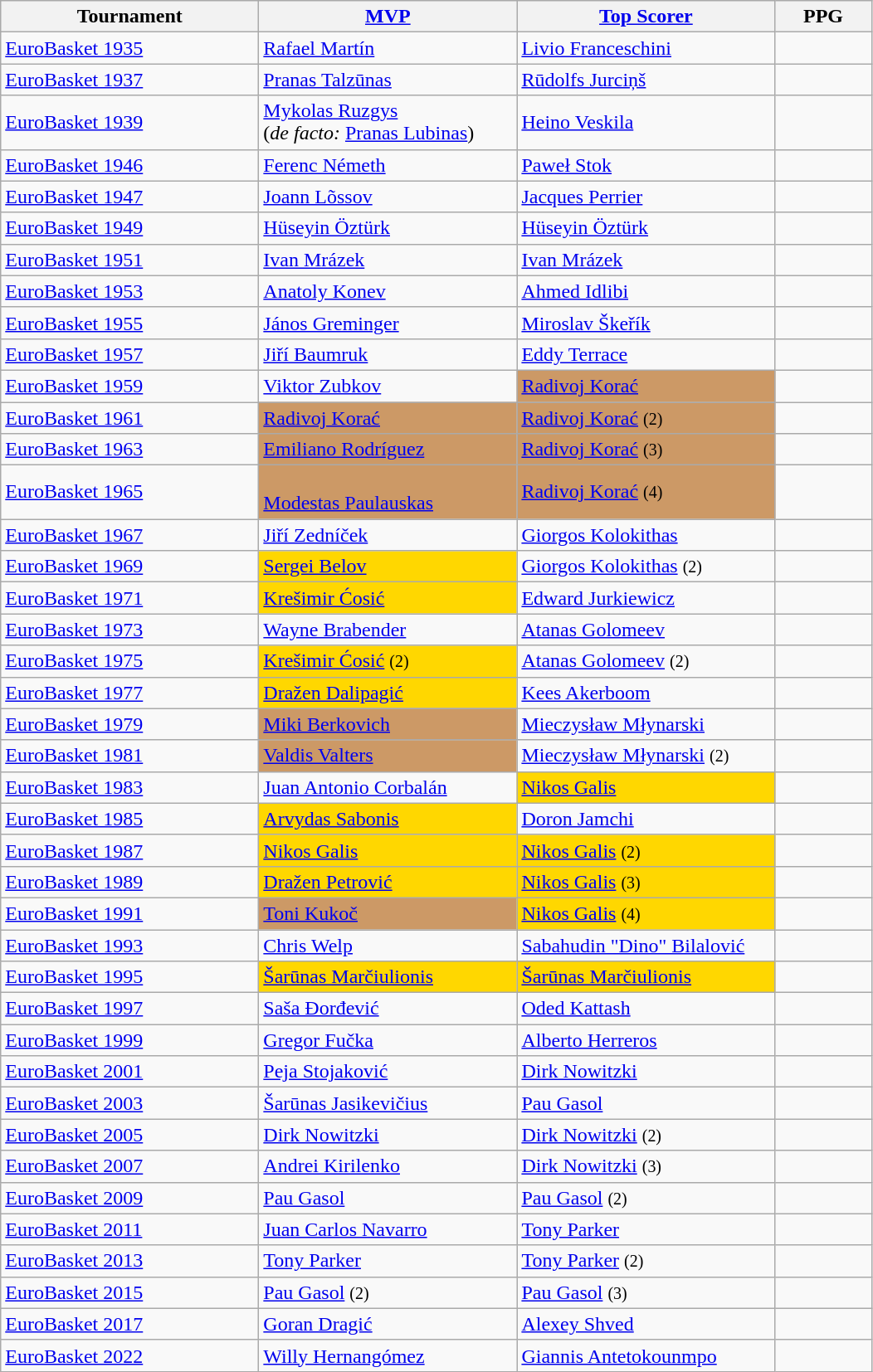<table class="wikitable sortable">
<tr>
<th style="width:200px;">Tournament</th>
<th style="width:200px;"><a href='#'>MVP</a></th>
<th style="width:200px;"><a href='#'>Top Scorer</a></th>
<th width=70px>PPG</th>
</tr>
<tr>
<td><a href='#'>EuroBasket 1935</a></td>
<td> <a href='#'>Rafael Martín</a></td>
<td> <a href='#'>Livio Franceschini</a></td>
<td></td>
</tr>
<tr>
<td><a href='#'>EuroBasket 1937</a></td>
<td> <a href='#'>Pranas Talzūnas</a></td>
<td> <a href='#'>Rūdolfs Jurciņš</a></td>
<td></td>
</tr>
<tr>
<td><a href='#'>EuroBasket 1939</a></td>
<td> <a href='#'>Mykolas Ruzgys</a><br>(<em>de facto:</em>  <a href='#'>Pranas Lubinas</a>)</td>
<td> <a href='#'>Heino Veskila</a></td>
<td></td>
</tr>
<tr>
<td><a href='#'>EuroBasket 1946</a></td>
<td> <a href='#'>Ferenc Németh</a></td>
<td> <a href='#'>Paweł Stok</a></td>
<td></td>
</tr>
<tr>
<td><a href='#'>EuroBasket 1947</a></td>
<td> <a href='#'>Joann Lõssov</a></td>
<td> <a href='#'>Jacques Perrier</a></td>
<td></td>
</tr>
<tr>
<td><a href='#'>EuroBasket 1949</a></td>
<td> <a href='#'>Hüseyin Öztürk</a></td>
<td> <a href='#'>Hüseyin Öztürk</a></td>
<td></td>
</tr>
<tr>
<td><a href='#'>EuroBasket 1951</a></td>
<td> <a href='#'>Ivan Mrázek</a></td>
<td> <a href='#'>Ivan Mrázek</a></td>
<td></td>
</tr>
<tr>
<td><a href='#'>EuroBasket 1953</a></td>
<td> <a href='#'>Anatoly Konev</a></td>
<td> <a href='#'>Ahmed Idlibi</a></td>
<td></td>
</tr>
<tr>
<td><a href='#'>EuroBasket 1955</a></td>
<td> <a href='#'>János Greminger</a></td>
<td> <a href='#'>Miroslav Škeřík</a></td>
<td></td>
</tr>
<tr>
<td><a href='#'>EuroBasket 1957</a></td>
<td> <a href='#'>Jiří Baumruk</a></td>
<td> <a href='#'>Eddy Terrace</a></td>
<td></td>
</tr>
<tr>
<td><a href='#'>EuroBasket 1959</a></td>
<td> <a href='#'>Viktor Zubkov</a></td>
<td style="background:#c96;"> <a href='#'>Radivoj Korać</a></td>
<td></td>
</tr>
<tr>
<td><a href='#'>EuroBasket 1961</a></td>
<td style="background:#c96;"> <a href='#'>Radivoj Korać</a></td>
<td style="background:#c96;"> <a href='#'>Radivoj Korać</a> <small>(2)</small></td>
<td></td>
</tr>
<tr>
<td><a href='#'>EuroBasket 1963</a></td>
<td style="background:#c96;"> <a href='#'>Emiliano Rodríguez</a></td>
<td style="background:#c96;"> <a href='#'>Radivoj Korać</a> <small>(3)</small></td>
<td></td>
</tr>
<tr>
<td><a href='#'>EuroBasket 1965</a></td>
<td style="background:#c96;"><br> <a href='#'>Modestas Paulauskas</a></td>
<td style="background:#c96;"> <a href='#'>Radivoj Korać</a> <small>(4)</small></td>
<td></td>
</tr>
<tr>
<td><a href='#'>EuroBasket 1967</a></td>
<td> <a href='#'>Jiří Zedníček</a></td>
<td> <a href='#'>Giorgos Kolokithas</a></td>
<td></td>
</tr>
<tr>
<td><a href='#'>EuroBasket 1969</a></td>
<td style="background:gold;"> <a href='#'>Sergei Belov</a></td>
<td> <a href='#'>Giorgos Kolokithas</a> <small>(2)</small></td>
<td></td>
</tr>
<tr>
<td><a href='#'>EuroBasket 1971</a></td>
<td style="background:gold;"> <a href='#'>Krešimir Ćosić</a></td>
<td> <a href='#'>Edward Jurkiewicz</a></td>
<td></td>
</tr>
<tr>
<td><a href='#'>EuroBasket 1973</a></td>
<td> <a href='#'>Wayne Brabender</a></td>
<td> <a href='#'>Atanas Golomeev</a></td>
<td></td>
</tr>
<tr>
<td><a href='#'>EuroBasket 1975</a></td>
<td style="background:gold;"> <a href='#'>Krešimir Ćosić</a> <small>(2)</small></td>
<td> <a href='#'>Atanas Golomeev</a> <small>(2)</small></td>
<td></td>
</tr>
<tr>
<td><a href='#'>EuroBasket 1977</a></td>
<td style="background:gold;"> <a href='#'>Dražen Dalipagić</a></td>
<td> <a href='#'>Kees Akerboom</a></td>
<td></td>
</tr>
<tr>
<td><a href='#'>EuroBasket 1979</a></td>
<td style="background:#c96;"> <a href='#'>Miki Berkovich</a></td>
<td> <a href='#'>Mieczysław Młynarski</a></td>
<td></td>
</tr>
<tr>
<td><a href='#'>EuroBasket 1981</a></td>
<td style="background:#c96;"> <a href='#'>Valdis Valters</a></td>
<td> <a href='#'>Mieczysław Młynarski</a> <small>(2)</small></td>
<td></td>
</tr>
<tr>
<td><a href='#'>EuroBasket 1983</a></td>
<td> <a href='#'>Juan Antonio Corbalán</a></td>
<td style="background:gold;"> <a href='#'>Nikos Galis</a></td>
<td></td>
</tr>
<tr>
<td><a href='#'>EuroBasket 1985</a></td>
<td style="background:gold;"> <a href='#'>Arvydas Sabonis</a></td>
<td> <a href='#'>Doron Jamchi</a></td>
<td></td>
</tr>
<tr>
<td><a href='#'>EuroBasket 1987</a></td>
<td style="background:gold;"> <a href='#'>Nikos Galis</a></td>
<td style="background:gold;"> <a href='#'>Nikos Galis</a> <small>(2)</small></td>
<td></td>
</tr>
<tr>
<td><a href='#'>EuroBasket 1989</a></td>
<td style="background:gold;"> <a href='#'>Dražen Petrović</a></td>
<td style="background:gold;"> <a href='#'>Nikos Galis</a> <small>(3)</small></td>
<td></td>
</tr>
<tr>
<td><a href='#'>EuroBasket 1991</a></td>
<td style="background:#c96;"> <a href='#'>Toni Kukoč</a></td>
<td style="background:gold;"> <a href='#'>Nikos Galis</a> <small>(4)</small></td>
<td></td>
</tr>
<tr>
<td><a href='#'>EuroBasket 1993</a></td>
<td> <a href='#'>Chris Welp</a></td>
<td> <a href='#'>Sabahudin "Dino" Bilalović</a></td>
<td></td>
</tr>
<tr>
<td><a href='#'>EuroBasket 1995</a></td>
<td style="background:gold;"> <a href='#'>Šarūnas Marčiulionis</a></td>
<td style="background:gold;"> <a href='#'>Šarūnas Marčiulionis</a></td>
<td></td>
</tr>
<tr>
<td><a href='#'>EuroBasket 1997</a></td>
<td> <a href='#'>Saša Đorđević</a></td>
<td> <a href='#'>Oded Kattash</a></td>
<td></td>
</tr>
<tr>
<td><a href='#'>EuroBasket 1999</a></td>
<td> <a href='#'>Gregor Fučka</a></td>
<td> <a href='#'>Alberto Herreros</a></td>
<td></td>
</tr>
<tr>
<td><a href='#'>EuroBasket 2001</a></td>
<td> <a href='#'>Peja Stojaković</a></td>
<td> <a href='#'>Dirk Nowitzki</a></td>
<td></td>
</tr>
<tr>
<td><a href='#'>EuroBasket 2003</a></td>
<td> <a href='#'>Šarūnas Jasikevičius</a></td>
<td> <a href='#'>Pau Gasol</a></td>
<td></td>
</tr>
<tr>
<td><a href='#'>EuroBasket 2005</a></td>
<td> <a href='#'>Dirk Nowitzki</a></td>
<td> <a href='#'>Dirk Nowitzki</a> <small>(2)</small></td>
<td></td>
</tr>
<tr>
<td><a href='#'>EuroBasket 2007</a></td>
<td> <a href='#'>Andrei Kirilenko</a></td>
<td> <a href='#'>Dirk Nowitzki</a> <small>(3)</small></td>
<td></td>
</tr>
<tr>
<td><a href='#'>EuroBasket 2009</a></td>
<td> <a href='#'>Pau Gasol</a></td>
<td> <a href='#'>Pau Gasol</a> <small>(2)</small></td>
<td></td>
</tr>
<tr>
<td><a href='#'>EuroBasket 2011</a></td>
<td> <a href='#'>Juan Carlos Navarro</a></td>
<td> <a href='#'>Tony Parker</a></td>
<td></td>
</tr>
<tr>
<td><a href='#'>EuroBasket 2013</a></td>
<td> <a href='#'>Tony Parker</a></td>
<td> <a href='#'>Tony Parker</a> <small>(2)</small></td>
<td></td>
</tr>
<tr>
<td><a href='#'>EuroBasket 2015</a></td>
<td> <a href='#'>Pau Gasol</a> <small>(2)</small></td>
<td> <a href='#'>Pau Gasol</a> <small>(3)</small></td>
<td></td>
</tr>
<tr>
<td><a href='#'>EuroBasket 2017</a></td>
<td> <a href='#'>Goran Dragić</a></td>
<td> <a href='#'>Alexey Shved</a></td>
<td></td>
</tr>
<tr>
<td><a href='#'>EuroBasket 2022</a></td>
<td> <a href='#'>Willy Hernangómez</a></td>
<td> <a href='#'>Giannis Antetokounmpo</a></td>
<td></td>
</tr>
</table>
